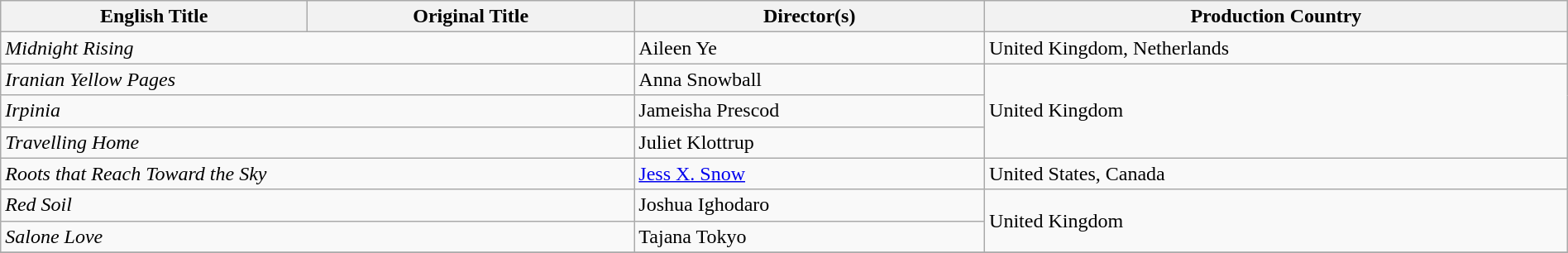<table class="wikitable" style="width:100%; margin-bottom:4px">
<tr>
<th>English Title</th>
<th>Original Title</th>
<th>Director(s)</th>
<th>Production Country</th>
</tr>
<tr>
<td colspan="2"><em>Midnight Rising</em></td>
<td>Aileen Ye</td>
<td>United Kingdom, Netherlands</td>
</tr>
<tr>
<td colspan="2"><em>Iranian Yellow Pages</em></td>
<td>Anna Snowball</td>
<td rowspan="3">United Kingdom</td>
</tr>
<tr>
<td colspan="2"><em>Irpinia</em></td>
<td>Jameisha Prescod</td>
</tr>
<tr>
<td colspan="2"><em>Travelling Home</em></td>
<td>Juliet Klottrup</td>
</tr>
<tr>
<td colspan="2"><em>Roots that Reach Toward the Sky</em></td>
<td><a href='#'>Jess X. Snow</a></td>
<td>United States, Canada</td>
</tr>
<tr>
<td colspan="2"><em>Red Soil</em></td>
<td>Joshua Ighodaro</td>
<td rowspan="2">United Kingdom</td>
</tr>
<tr>
<td colspan="2"><em>Salone Love</em></td>
<td>Tajana Tokyo</td>
</tr>
<tr>
</tr>
</table>
